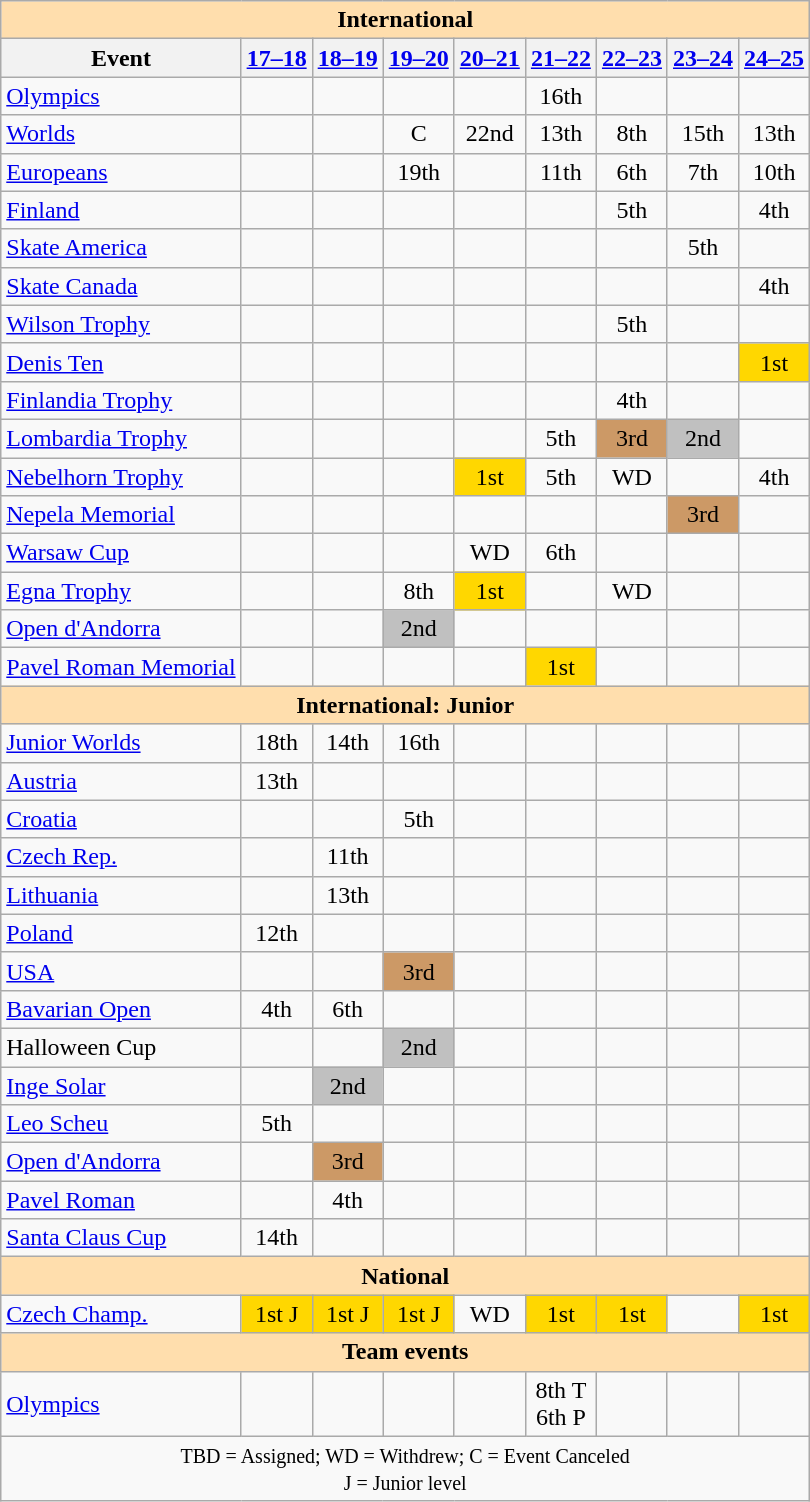<table class="wikitable" style="text-align:center">
<tr>
<th colspan="9" style="background-color: #ffdead; " align="center">International</th>
</tr>
<tr>
<th>Event</th>
<th><a href='#'>17–18</a></th>
<th><a href='#'>18–19</a></th>
<th><a href='#'>19–20</a></th>
<th><a href='#'>20–21</a></th>
<th><a href='#'>21–22</a></th>
<th><a href='#'>22–23</a></th>
<th><a href='#'>23–24</a></th>
<th><a href='#'>24–25</a></th>
</tr>
<tr>
<td align="left"><a href='#'>Olympics</a></td>
<td></td>
<td></td>
<td></td>
<td></td>
<td>16th</td>
<td></td>
<td></td>
<td></td>
</tr>
<tr>
<td align=left><a href='#'>Worlds</a></td>
<td></td>
<td></td>
<td>C</td>
<td>22nd</td>
<td>13th</td>
<td>8th</td>
<td>15th</td>
<td>13th</td>
</tr>
<tr>
<td align=left><a href='#'>Europeans</a></td>
<td></td>
<td></td>
<td>19th</td>
<td></td>
<td>11th</td>
<td>6th</td>
<td>7th</td>
<td>10th</td>
</tr>
<tr>
<td align="left"> <a href='#'>Finland</a></td>
<td></td>
<td></td>
<td></td>
<td></td>
<td></td>
<td>5th</td>
<td></td>
<td>4th</td>
</tr>
<tr>
<td align="left"> <a href='#'>Skate America</a></td>
<td></td>
<td></td>
<td></td>
<td></td>
<td></td>
<td></td>
<td>5th</td>
<td></td>
</tr>
<tr>
<td align=left> <a href='#'>Skate Canada</a></td>
<td></td>
<td></td>
<td></td>
<td></td>
<td></td>
<td></td>
<td></td>
<td>4th</td>
</tr>
<tr>
<td align="left"> <a href='#'>Wilson Trophy</a></td>
<td></td>
<td></td>
<td></td>
<td></td>
<td></td>
<td>5th</td>
<td></td>
</tr>
<tr>
<td align="left"> <a href='#'>Denis Ten</a></td>
<td></td>
<td></td>
<td></td>
<td></td>
<td></td>
<td></td>
<td></td>
<td bgcolor=gold>1st</td>
</tr>
<tr>
<td align="left"> <a href='#'>Finlandia Trophy</a></td>
<td></td>
<td></td>
<td></td>
<td></td>
<td></td>
<td>4th</td>
<td></td>
<td></td>
</tr>
<tr>
<td align="left"> <a href='#'>Lombardia Trophy</a></td>
<td></td>
<td></td>
<td></td>
<td></td>
<td>5th</td>
<td bgcolor="cc9966">3rd</td>
<td bgcolor="silver">2nd</td>
<td></td>
</tr>
<tr>
<td align="left"> <a href='#'>Nebelhorn Trophy</a></td>
<td></td>
<td></td>
<td></td>
<td bgcolor="gold">1st</td>
<td>5th</td>
<td>WD</td>
<td></td>
<td>4th</td>
</tr>
<tr>
<td align="left"> <a href='#'>Nepela Memorial</a></td>
<td></td>
<td></td>
<td></td>
<td></td>
<td></td>
<td></td>
<td bgcolor="cc9966">3rd</td>
<td></td>
</tr>
<tr>
<td align="left"> <a href='#'>Warsaw Cup</a></td>
<td></td>
<td></td>
<td></td>
<td>WD</td>
<td>6th</td>
<td></td>
<td></td>
<td></td>
</tr>
<tr>
<td align="left"><a href='#'>Egna Trophy</a></td>
<td></td>
<td></td>
<td>8th</td>
<td bgcolor="gold">1st</td>
<td></td>
<td>WD</td>
<td></td>
<td></td>
</tr>
<tr>
<td align="left"><a href='#'>Open d'Andorra</a></td>
<td></td>
<td></td>
<td bgcolor="silver">2nd</td>
<td></td>
<td></td>
<td></td>
<td></td>
<td></td>
</tr>
<tr>
<td align="left"><a href='#'>Pavel Roman Memorial</a></td>
<td></td>
<td></td>
<td></td>
<td></td>
<td bgcolor="gold">1st</td>
<td></td>
<td></td>
<td></td>
</tr>
<tr>
<th colspan="9" style="background-color: #ffdead; " align="center">International: Junior</th>
</tr>
<tr>
<td align="left"><a href='#'>Junior Worlds</a></td>
<td>18th</td>
<td>14th</td>
<td>16th</td>
<td></td>
<td></td>
<td></td>
<td></td>
<td></td>
</tr>
<tr>
<td align="left"> <a href='#'>Austria</a></td>
<td>13th</td>
<td></td>
<td></td>
<td></td>
<td></td>
<td></td>
<td></td>
<td></td>
</tr>
<tr>
<td align="left"> <a href='#'>Croatia</a></td>
<td></td>
<td></td>
<td>5th</td>
<td></td>
<td></td>
<td></td>
<td></td>
<td></td>
</tr>
<tr>
<td align="left"> <a href='#'>Czech Rep.</a></td>
<td></td>
<td>11th</td>
<td></td>
<td></td>
<td></td>
<td></td>
<td></td>
<td></td>
</tr>
<tr>
<td align="left"> <a href='#'>Lithuania</a></td>
<td></td>
<td>13th</td>
<td></td>
<td></td>
<td></td>
<td></td>
<td></td>
<td></td>
</tr>
<tr>
<td align="left"> <a href='#'>Poland</a></td>
<td>12th</td>
<td></td>
<td></td>
<td></td>
<td></td>
<td></td>
<td></td>
<td></td>
</tr>
<tr>
<td align="left"> <a href='#'>USA</a></td>
<td></td>
<td></td>
<td bgcolor="cc9966">3rd</td>
<td></td>
<td></td>
<td></td>
<td></td>
<td></td>
</tr>
<tr>
<td align="left"><a href='#'>Bavarian Open</a></td>
<td>4th</td>
<td>6th</td>
<td></td>
<td></td>
<td></td>
<td></td>
<td></td>
<td></td>
</tr>
<tr>
<td align="left">Halloween Cup</td>
<td></td>
<td></td>
<td bgcolor="silver">2nd</td>
<td></td>
<td></td>
<td></td>
<td></td>
<td></td>
</tr>
<tr>
<td align="left"><a href='#'>Inge Solar</a></td>
<td></td>
<td bgcolor="silver">2nd</td>
<td></td>
<td></td>
<td></td>
<td></td>
<td></td>
<td></td>
</tr>
<tr>
<td align="left"><a href='#'>Leo Scheu</a></td>
<td>5th</td>
<td></td>
<td></td>
<td></td>
<td></td>
<td></td>
<td></td>
<td></td>
</tr>
<tr>
<td align="left"><a href='#'>Open d'Andorra</a></td>
<td></td>
<td bgcolor="cc9966">3rd</td>
<td></td>
<td></td>
<td></td>
<td></td>
<td></td>
<td></td>
</tr>
<tr>
<td align="left"><a href='#'>Pavel Roman</a></td>
<td></td>
<td>4th</td>
<td></td>
<td></td>
<td></td>
<td></td>
<td></td>
<td></td>
</tr>
<tr>
<td align="left"><a href='#'>Santa Claus Cup</a></td>
<td>14th</td>
<td></td>
<td></td>
<td></td>
<td></td>
<td></td>
<td></td>
<td></td>
</tr>
<tr>
<th colspan="9" style="background-color: #ffdead; " align="center">National</th>
</tr>
<tr>
<td align="left"><a href='#'>Czech Champ.</a></td>
<td bgcolor="gold">1st J</td>
<td bgcolor="gold">1st J</td>
<td bgcolor="gold">1st J</td>
<td>WD</td>
<td bgcolor="gold">1st</td>
<td bgcolor="gold">1st</td>
<td></td>
<td bgcolor=gold>1st</td>
</tr>
<tr>
<th colspan="9" style="background-color: #ffdead; " align="center">Team events</th>
</tr>
<tr>
<td align="left"><a href='#'>Olympics</a></td>
<td></td>
<td></td>
<td></td>
<td></td>
<td>8th T <br> 6th P</td>
<td></td>
<td></td>
<td></td>
</tr>
<tr>
<td colspan="9" align="center"><small>TBD = Assigned; WD = Withdrew; C = Event Canceled<br>J = Junior level</small></td>
</tr>
</table>
